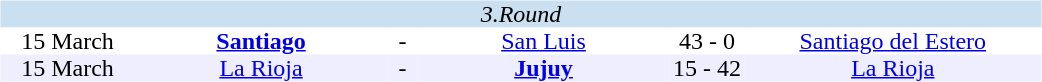<table width=700>
<tr>
<td width=700 valign="top"><br><table border=0 cellspacing=0 cellpadding=0 style="font-size: 100%; border-collapse: collapse;" width=100%>
<tr bgcolor="#CADFF0">
<td style="font-size:100%"; align="center" colspan="6"><em>3.Round</em></td>
</tr>
<tr align=center bgcolor=#FFFFFF>
<td width=90>15 March</td>
<td width=170><strong><a href='#'>Santiago</a></strong></td>
<td width=20>-</td>
<td width=170><a href='#'>San Luis</a></td>
<td width=50>43 - 0</td>
<td width=200><a href='#'>Santiago del Estero</a></td>
</tr>
<tr align=center bgcolor=#EEEEFF>
<td width=90>15 March</td>
<td width=170><a href='#'>La Rioja</a></td>
<td width=20>-</td>
<td width=170><strong><a href='#'>Jujuy</a></strong></td>
<td width=50>15 - 42</td>
<td width=200><a href='#'>La Rioja</a></td>
</tr>
</table>
</td>
</tr>
</table>
